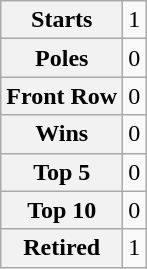<table class="wikitable" style="text-align:center">
<tr>
<th>Starts</th>
<td>1</td>
</tr>
<tr>
<th>Poles</th>
<td>0</td>
</tr>
<tr>
<th>Front Row</th>
<td>0</td>
</tr>
<tr>
<th>Wins</th>
<td>0</td>
</tr>
<tr>
<th>Top 5</th>
<td>0</td>
</tr>
<tr>
<th>Top 10</th>
<td>0</td>
</tr>
<tr>
<th>Retired</th>
<td>1</td>
</tr>
</table>
